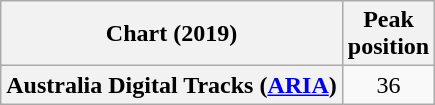<table class="wikitable unsortable plainrowheaders" style="text-align:center">
<tr>
<th scope="col">Chart (2019)</th>
<th scope="col">Peak<br> position</th>
</tr>
<tr>
<th scope="row">Australia Digital Tracks (<a href='#'>ARIA</a>)</th>
<td>36</td>
</tr>
</table>
